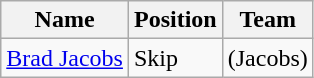<table class="wikitable">
<tr>
<th><strong>Name</strong></th>
<th><strong>Position</strong></th>
<th><strong>Team</strong></th>
</tr>
<tr>
<td><a href='#'>Brad Jacobs</a></td>
<td>Skip</td>
<td> (Jacobs)</td>
</tr>
</table>
